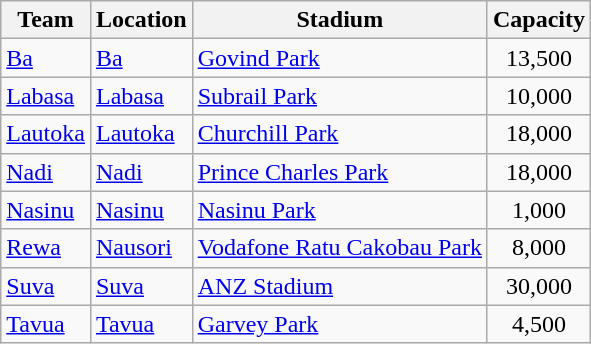<table class="wikitable sortable">
<tr>
<th>Team</th>
<th>Location</th>
<th>Stadium</th>
<th>Capacity</th>
</tr>
<tr>
<td><a href='#'>Ba</a></td>
<td><a href='#'>Ba</a></td>
<td><a href='#'>Govind Park</a></td>
<td align=center>13,500</td>
</tr>
<tr>
<td><a href='#'>Labasa</a></td>
<td><a href='#'>Labasa</a></td>
<td><a href='#'>Subrail Park</a></td>
<td align=center>10,000</td>
</tr>
<tr>
<td><a href='#'>Lautoka</a></td>
<td><a href='#'>Lautoka</a></td>
<td><a href='#'>Churchill Park</a></td>
<td align=center>18,000</td>
</tr>
<tr>
<td><a href='#'>Nadi</a></td>
<td><a href='#'>Nadi</a></td>
<td><a href='#'>Prince Charles Park</a></td>
<td align=center>18,000</td>
</tr>
<tr>
<td><a href='#'>Nasinu</a></td>
<td><a href='#'>Nasinu</a></td>
<td><a href='#'>Nasinu Park</a></td>
<td align=center>1,000</td>
</tr>
<tr>
<td><a href='#'>Rewa</a></td>
<td><a href='#'>Nausori</a></td>
<td><a href='#'>Vodafone Ratu Cakobau Park</a></td>
<td align=center>8,000</td>
</tr>
<tr>
<td><a href='#'>Suva</a></td>
<td><a href='#'>Suva</a></td>
<td><a href='#'>ANZ Stadium</a></td>
<td align=center>30,000</td>
</tr>
<tr>
<td><a href='#'>Tavua</a></td>
<td><a href='#'>Tavua</a></td>
<td><a href='#'>Garvey Park</a></td>
<td align=center>4,500</td>
</tr>
</table>
